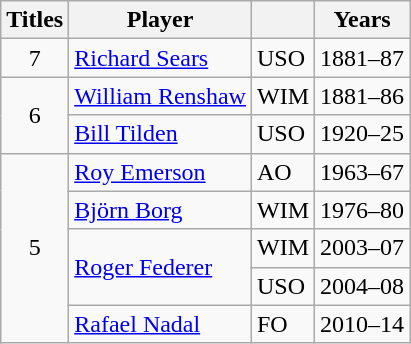<table class="wikitable nowrap">
<tr>
<th>Titles</th>
<th>Player</th>
<th></th>
<th>Years</th>
</tr>
<tr>
<td style="text-align: center; width: 20px;">7</td>
<td> <a href='#'>Richard Sears</a></td>
<td>USO</td>
<td>1881–87</td>
</tr>
<tr>
<td rowspan="2" style="text-align: center;">6</td>
<td> <a href='#'>William Renshaw</a></td>
<td>WIM</td>
<td>1881–86</td>
</tr>
<tr>
<td> <a href='#'>Bill Tilden</a></td>
<td>USO</td>
<td>1920–25</td>
</tr>
<tr>
<td rowspan="5" style="text-align: center;">5</td>
<td> <a href='#'>Roy Emerson</a></td>
<td>AO</td>
<td>1963–67</td>
</tr>
<tr>
<td> <a href='#'>Björn Borg</a></td>
<td>WIM</td>
<td>1976–80</td>
</tr>
<tr>
<td rowspan=2> <a href='#'>Roger Federer</a></td>
<td>WIM</td>
<td>2003–07</td>
</tr>
<tr>
<td>USO</td>
<td>2004–08</td>
</tr>
<tr>
<td> <a href='#'>Rafael Nadal</a></td>
<td>FO</td>
<td>2010–14</td>
</tr>
</table>
